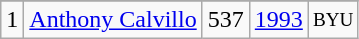<table class="wikitable">
<tr>
</tr>
<tr>
<td>1</td>
<td><a href='#'>Anthony Calvillo</a></td>
<td><abbr>537</abbr></td>
<td><a href='#'>1993</a></td>
<td style="font-size:80%;">BYU</td>
</tr>
</table>
